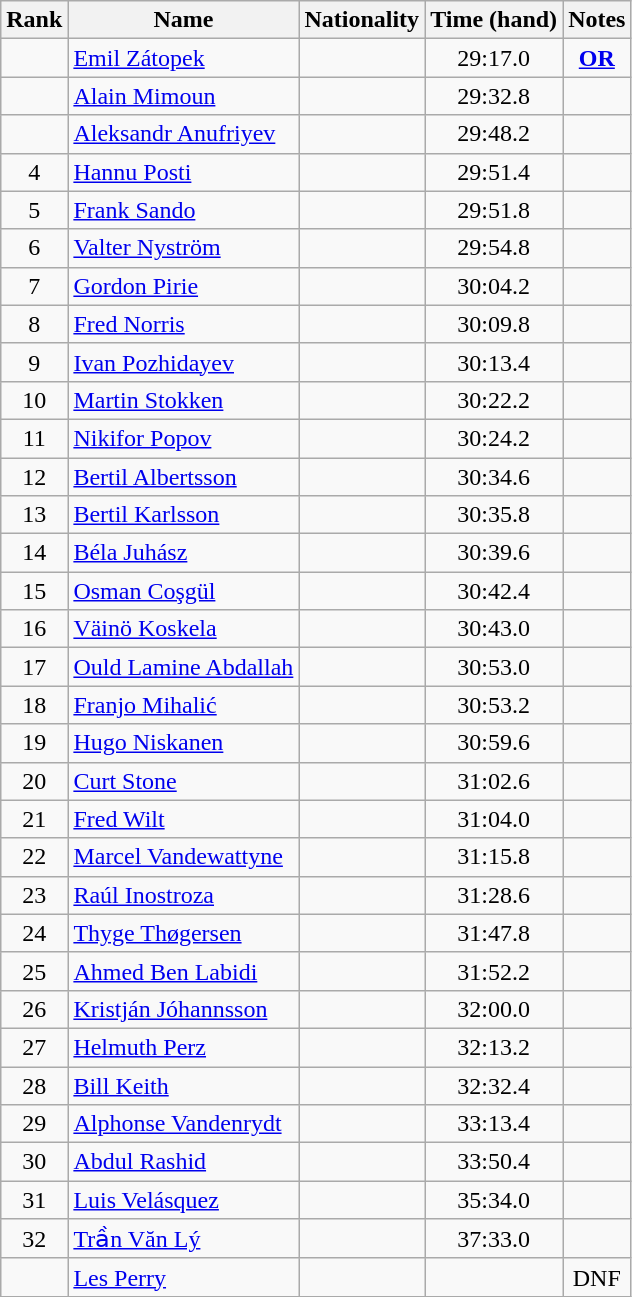<table class="wikitable sortable" style="text-align:center">
<tr>
<th>Rank</th>
<th>Name</th>
<th>Nationality</th>
<th>Time (hand)</th>
<th>Notes</th>
</tr>
<tr>
<td></td>
<td align=left><a href='#'>Emil Zátopek</a></td>
<td align=left></td>
<td>29:17.0</td>
<td><strong><a href='#'>OR</a></strong></td>
</tr>
<tr>
<td></td>
<td align=left><a href='#'>Alain Mimoun</a></td>
<td align=left></td>
<td>29:32.8</td>
<td></td>
</tr>
<tr>
<td></td>
<td align=left><a href='#'>Aleksandr Anufriyev</a></td>
<td align=left></td>
<td>29:48.2</td>
<td></td>
</tr>
<tr>
<td>4</td>
<td align=left><a href='#'>Hannu Posti</a></td>
<td align=left></td>
<td>29:51.4</td>
<td></td>
</tr>
<tr>
<td>5</td>
<td align=left><a href='#'>Frank Sando</a></td>
<td align=left></td>
<td>29:51.8</td>
<td></td>
</tr>
<tr>
<td>6</td>
<td align=left><a href='#'>Valter Nyström</a></td>
<td align=left></td>
<td>29:54.8</td>
<td></td>
</tr>
<tr>
<td>7</td>
<td align=left><a href='#'>Gordon Pirie</a></td>
<td align=left></td>
<td>30:04.2</td>
<td></td>
</tr>
<tr>
<td>8</td>
<td align=left><a href='#'>Fred Norris</a></td>
<td align=left></td>
<td>30:09.8</td>
<td></td>
</tr>
<tr>
<td>9</td>
<td align=left><a href='#'>Ivan Pozhidayev</a></td>
<td align=left></td>
<td>30:13.4</td>
<td></td>
</tr>
<tr>
<td>10</td>
<td align=left><a href='#'>Martin Stokken</a></td>
<td align=left></td>
<td>30:22.2</td>
<td></td>
</tr>
<tr>
<td>11</td>
<td align=left><a href='#'>Nikifor Popov</a></td>
<td align=left></td>
<td>30:24.2</td>
<td></td>
</tr>
<tr>
<td>12</td>
<td align=left><a href='#'>Bertil Albertsson</a></td>
<td align=left></td>
<td>30:34.6</td>
<td></td>
</tr>
<tr>
<td>13</td>
<td align=left><a href='#'>Bertil Karlsson</a></td>
<td align=left></td>
<td>30:35.8</td>
<td></td>
</tr>
<tr>
<td>14</td>
<td align=left><a href='#'>Béla Juhász</a></td>
<td align=left></td>
<td>30:39.6</td>
<td></td>
</tr>
<tr>
<td>15</td>
<td align=left><a href='#'>Osman Coşgül</a></td>
<td align=left></td>
<td>30:42.4</td>
<td></td>
</tr>
<tr>
<td>16</td>
<td align=left><a href='#'>Väinö Koskela</a></td>
<td align=left></td>
<td>30:43.0</td>
<td></td>
</tr>
<tr>
<td>17</td>
<td align=left><a href='#'>Ould Lamine Abdallah</a></td>
<td align=left></td>
<td>30:53.0</td>
<td></td>
</tr>
<tr>
<td>18</td>
<td align=left><a href='#'>Franjo Mihalić</a></td>
<td align=left></td>
<td>30:53.2</td>
<td></td>
</tr>
<tr>
<td>19</td>
<td align=left><a href='#'>Hugo Niskanen</a></td>
<td align=left></td>
<td>30:59.6</td>
<td></td>
</tr>
<tr>
<td>20</td>
<td align=left><a href='#'>Curt Stone</a></td>
<td align=left></td>
<td>31:02.6</td>
<td></td>
</tr>
<tr>
<td>21</td>
<td align=left><a href='#'>Fred Wilt</a></td>
<td align=left></td>
<td>31:04.0</td>
<td></td>
</tr>
<tr>
<td>22</td>
<td align=left><a href='#'>Marcel Vandewattyne</a></td>
<td align=left></td>
<td>31:15.8</td>
<td></td>
</tr>
<tr>
<td>23</td>
<td align=left><a href='#'>Raúl Inostroza</a></td>
<td align=left></td>
<td>31:28.6</td>
<td></td>
</tr>
<tr>
<td>24</td>
<td align=left><a href='#'>Thyge Thøgersen</a></td>
<td align=left></td>
<td>31:47.8</td>
<td></td>
</tr>
<tr>
<td>25</td>
<td align=left><a href='#'>Ahmed Ben Labidi</a></td>
<td align=left></td>
<td>31:52.2</td>
<td></td>
</tr>
<tr>
<td>26</td>
<td align=left><a href='#'>Kristján Jóhannsson</a></td>
<td align=left></td>
<td>32:00.0</td>
<td></td>
</tr>
<tr>
<td>27</td>
<td align=left><a href='#'>Helmuth Perz</a></td>
<td align=left></td>
<td>32:13.2</td>
<td></td>
</tr>
<tr>
<td>28</td>
<td align=left><a href='#'>Bill Keith</a></td>
<td align=left></td>
<td>32:32.4</td>
<td></td>
</tr>
<tr>
<td>29</td>
<td align=left><a href='#'>Alphonse Vandenrydt</a></td>
<td align=left></td>
<td>33:13.4</td>
<td></td>
</tr>
<tr>
<td>30</td>
<td align=left><a href='#'>Abdul Rashid</a></td>
<td align=left></td>
<td>33:50.4</td>
<td></td>
</tr>
<tr>
<td>31</td>
<td align=left><a href='#'>Luis Velásquez</a></td>
<td align=left></td>
<td>35:34.0</td>
<td></td>
</tr>
<tr>
<td>32</td>
<td align=left><a href='#'>Trần Văn Lý</a></td>
<td align=left></td>
<td>37:33.0</td>
<td></td>
</tr>
<tr>
<td></td>
<td align=left><a href='#'>Les Perry</a></td>
<td align=left></td>
<td></td>
<td>DNF</td>
</tr>
</table>
